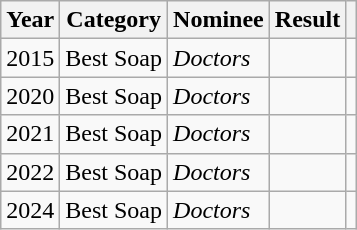<table class="wikitable">
<tr>
<th>Year</th>
<th>Category</th>
<th>Nominee</th>
<th>Result</th>
<th></th>
</tr>
<tr>
<td>2015</td>
<td>Best Soap</td>
<td><em>Doctors</em></td>
<td></td>
<td align="center"></td>
</tr>
<tr>
<td>2020</td>
<td>Best Soap</td>
<td><em>Doctors</em></td>
<td></td>
<td align="center"></td>
</tr>
<tr>
<td>2021</td>
<td>Best Soap</td>
<td><em>Doctors</em></td>
<td></td>
<td align="center"></td>
</tr>
<tr>
<td>2022</td>
<td>Best Soap</td>
<td><em>Doctors</em></td>
<td></td>
<td align="center"></td>
</tr>
<tr>
<td>2024</td>
<td>Best Soap</td>
<td><em>Doctors</em></td>
<td></td>
<td align="center"></td>
</tr>
</table>
